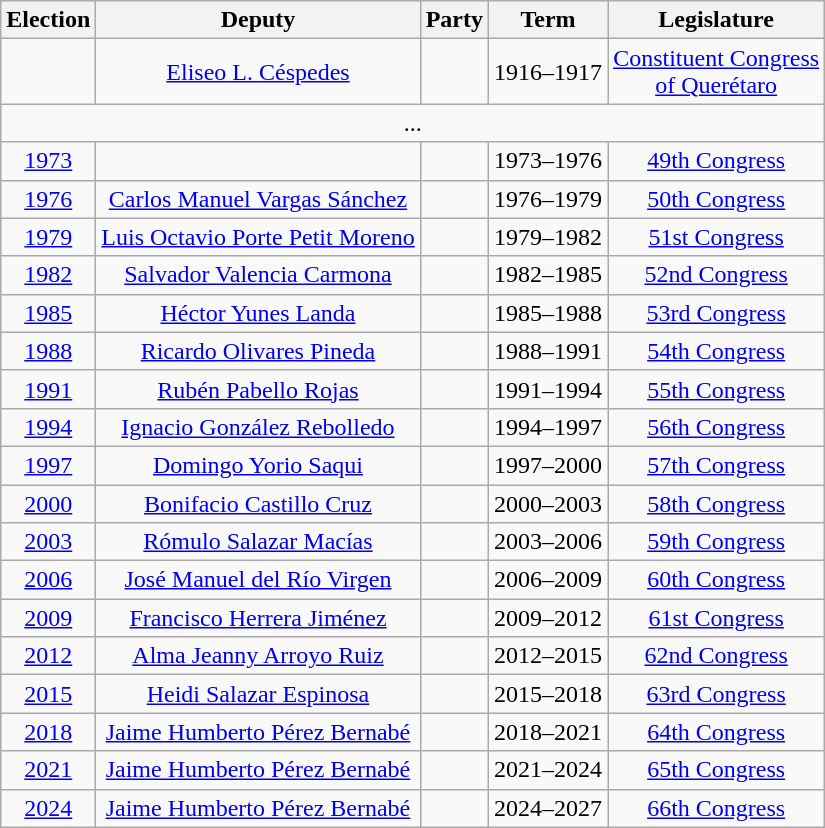<table class="wikitable sortable" style="text-align: center">
<tr>
<th>Election</th>
<th class="unsortable">Deputy</th>
<th class="unsortable">Party</th>
<th class="unsortable">Term</th>
<th class="unsortable">Legislature</th>
</tr>
<tr>
<td></td>
<td><a href='#'>Eliseo L. Céspedes</a></td>
<td></td>
<td>1916–1917</td>
<td><a href='#'>Constituent Congress<br>of Querétaro</a></td>
</tr>
<tr>
<td colspan=5> ...</td>
</tr>
<tr>
<td><a href='#'>1973</a></td>
<td></td>
<td></td>
<td>1973–1976</td>
<td><a href='#'>49th Congress</a></td>
</tr>
<tr>
<td><a href='#'>1976</a></td>
<td><a href='#'>Carlos Manuel Vargas Sánchez</a></td>
<td></td>
<td>1976–1979</td>
<td><a href='#'>50th Congress</a></td>
</tr>
<tr>
<td><a href='#'>1979</a></td>
<td><a href='#'>Luis Octavio Porte Petit Moreno</a></td>
<td></td>
<td>1979–1982</td>
<td><a href='#'>51st Congress</a></td>
</tr>
<tr>
<td><a href='#'>1982</a></td>
<td><a href='#'>Salvador Valencia Carmona</a></td>
<td></td>
<td>1982–1985</td>
<td><a href='#'>52nd Congress</a></td>
</tr>
<tr>
<td><a href='#'>1985</a></td>
<td><a href='#'>Héctor Yunes Landa</a></td>
<td></td>
<td>1985–1988</td>
<td><a href='#'>53rd Congress</a></td>
</tr>
<tr>
<td><a href='#'>1988</a></td>
<td><a href='#'>Ricardo Olivares Pineda</a></td>
<td></td>
<td>1988–1991</td>
<td><a href='#'>54th Congress</a></td>
</tr>
<tr>
<td><a href='#'>1991</a></td>
<td><a href='#'>Rubén Pabello Rojas</a></td>
<td></td>
<td>1991–1994</td>
<td><a href='#'>55th Congress</a></td>
</tr>
<tr>
<td><a href='#'>1994</a></td>
<td><a href='#'>Ignacio González Rebolledo</a></td>
<td></td>
<td>1994–1997</td>
<td><a href='#'>56th Congress</a></td>
</tr>
<tr>
<td><a href='#'>1997</a></td>
<td><a href='#'>Domingo Yorio Saqui</a></td>
<td></td>
<td>1997–2000</td>
<td><a href='#'>57th Congress</a></td>
</tr>
<tr>
<td><a href='#'>2000</a></td>
<td><a href='#'>Bonifacio Castillo Cruz</a></td>
<td></td>
<td>2000–2003</td>
<td><a href='#'>58th Congress</a></td>
</tr>
<tr>
<td><a href='#'>2003</a></td>
<td><a href='#'>Rómulo Salazar Macías</a></td>
<td></td>
<td>2003–2006</td>
<td><a href='#'>59th Congress</a></td>
</tr>
<tr>
<td><a href='#'>2006</a></td>
<td><a href='#'>José Manuel del Río Virgen</a></td>
<td></td>
<td>2006–2009</td>
<td><a href='#'>60th Congress</a></td>
</tr>
<tr>
<td><a href='#'>2009</a></td>
<td><a href='#'>Francisco Herrera Jiménez</a></td>
<td></td>
<td>2009–2012</td>
<td><a href='#'>61st Congress</a></td>
</tr>
<tr>
<td><a href='#'>2012</a></td>
<td><a href='#'>Alma Jeanny Arroyo Ruiz</a></td>
<td></td>
<td>2012–2015</td>
<td><a href='#'>62nd Congress</a></td>
</tr>
<tr>
<td><a href='#'>2015</a></td>
<td><a href='#'>Heidi Salazar Espinosa</a></td>
<td></td>
<td>2015–2018</td>
<td><a href='#'>63rd Congress</a></td>
</tr>
<tr>
<td><a href='#'>2018</a></td>
<td><a href='#'>Jaime Humberto Pérez Bernabé</a></td>
<td></td>
<td>2018–2021</td>
<td><a href='#'>64th Congress</a></td>
</tr>
<tr>
<td><a href='#'>2021</a></td>
<td><a href='#'>Jaime Humberto Pérez Bernabé</a></td>
<td></td>
<td>2021–2024</td>
<td><a href='#'>65th Congress</a></td>
</tr>
<tr>
<td><a href='#'>2024</a></td>
<td><a href='#'>Jaime Humberto Pérez Bernabé</a></td>
<td></td>
<td>2024–2027</td>
<td><a href='#'>66th Congress</a></td>
</tr>
</table>
